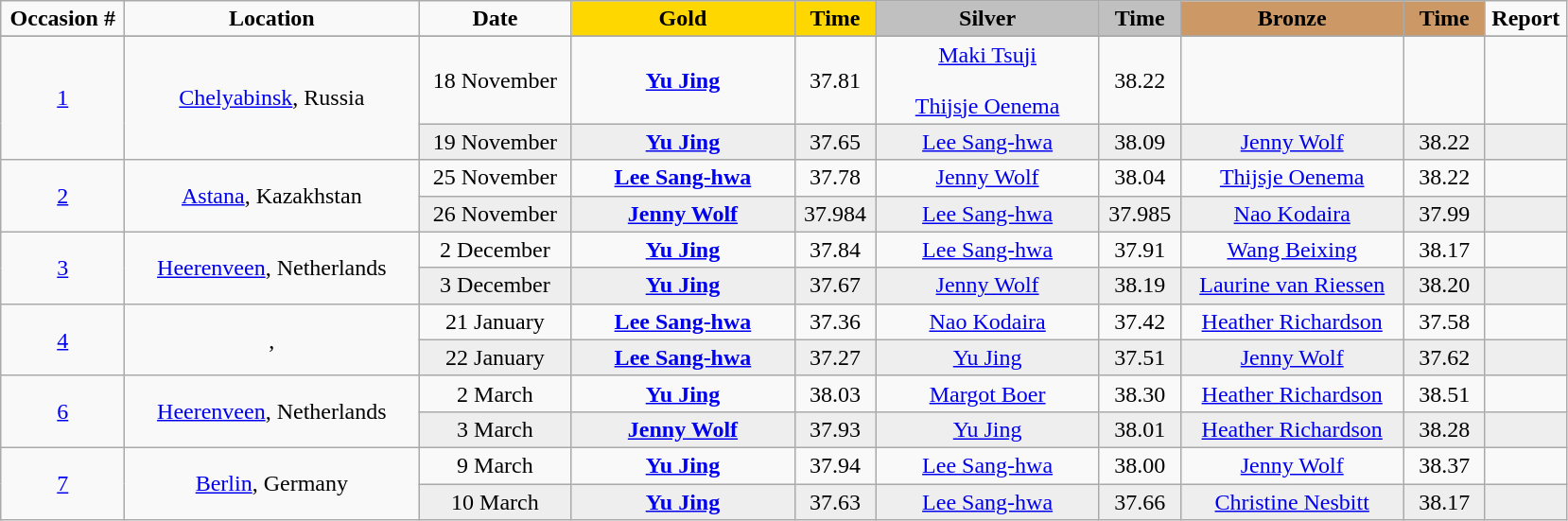<table class="wikitable">
<tr>
<td width="80" align="center"><strong>Occasion #</strong></td>
<td width="200" align="center"><strong>Location</strong></td>
<td width="100" align="center"><strong>Date</strong></td>
<td width="150" bgcolor="gold" align="center"><strong>Gold</strong></td>
<td width="50" bgcolor="gold" align="center"><strong>Time</strong></td>
<td width="150" bgcolor="silver" align="center"><strong>Silver</strong></td>
<td width="50" bgcolor="silver" align="center"><strong>Time</strong></td>
<td width="150" bgcolor="#CC9966" align="center"><strong>Bronze</strong></td>
<td width="50" bgcolor="#CC9966" align="center"><strong>Time</strong></td>
<td width="50" align="center"><strong>Report</strong></td>
</tr>
<tr bgcolor="#cccccc">
</tr>
<tr>
<td rowspan=2 align="center"><a href='#'>1</a></td>
<td rowspan=2 align="center"><a href='#'>Chelyabinsk</a>, Russia</td>
<td align="center">18 November</td>
<td align="center"><strong><a href='#'>Yu Jing</a></strong><br><small></small></td>
<td align="center">37.81</td>
<td align="center"><a href='#'>Maki Tsuji</a><br><small></small><br><a href='#'>Thijsje Oenema</a><br><small></small></td>
<td align="center">38.22</td>
<td></td>
<td></td>
<td align="center"></td>
</tr>
<tr bgcolor="#eeeeee">
<td align="center">19 November</td>
<td align="center"><strong><a href='#'>Yu Jing</a></strong><br><small></small></td>
<td align="center">37.65</td>
<td align="center"><a href='#'>Lee Sang-hwa</a><br><small></small></td>
<td align="center">38.09</td>
<td align="center"><a href='#'>Jenny Wolf</a><br><small></small></td>
<td align="center">38.22</td>
<td align="center"></td>
</tr>
<tr>
<td rowspan=2 align="center"><a href='#'>2</a></td>
<td rowspan=2 align="center"><a href='#'>Astana</a>, Kazakhstan</td>
<td align="center">25 November</td>
<td align="center"><strong><a href='#'>Lee Sang-hwa</a></strong><br><small></small></td>
<td align="center">37.78</td>
<td align="center"><a href='#'>Jenny Wolf</a><br><small></small></td>
<td align="center">38.04</td>
<td align="center"><a href='#'>Thijsje Oenema</a><br><small></small></td>
<td align="center">38.22</td>
<td align="center"></td>
</tr>
<tr bgcolor="#eeeeee">
<td align="center">26 November</td>
<td align="center"><strong><a href='#'>Jenny Wolf</a></strong><br><small></small></td>
<td align="center">37.984</td>
<td align="center"><a href='#'>Lee Sang-hwa</a><br><small></small></td>
<td align="center">37.985</td>
<td align="center"><a href='#'>Nao Kodaira</a><br><small></small></td>
<td align="center">37.99</td>
<td align="center"></td>
</tr>
<tr>
<td rowspan=2 align="center"><a href='#'>3</a></td>
<td rowspan=2 align="center"><a href='#'>Heerenveen</a>, Netherlands</td>
<td align="center">2 December</td>
<td align="center"><strong><a href='#'>Yu Jing</a></strong><br><small></small></td>
<td align="center">37.84</td>
<td align="center"><a href='#'>Lee Sang-hwa</a><br><small></small></td>
<td align="center">37.91</td>
<td align="center"><a href='#'>Wang Beixing</a><br><small></small></td>
<td align="center">38.17</td>
<td align="center"></td>
</tr>
<tr bgcolor="#eeeeee">
<td align="center">3 December</td>
<td align="center"><strong><a href='#'>Yu Jing</a></strong><br><small></small></td>
<td align="center">37.67</td>
<td align="center"><a href='#'>Jenny Wolf</a><br><small></small></td>
<td align="center">38.19</td>
<td align="center"><a href='#'>Laurine van Riessen</a><br><small></small></td>
<td align="center">38.20</td>
<td align="center"></td>
</tr>
<tr>
<td rowspan=2 align="center"><a href='#'>4</a></td>
<td rowspan=2 align="center">, </td>
<td align="center">21 January</td>
<td align="center"><strong><a href='#'>Lee Sang-hwa</a></strong><br><small></small></td>
<td align="center">37.36</td>
<td align="center"><a href='#'>Nao Kodaira</a><br><small></small></td>
<td align="center">37.42</td>
<td align="center"><a href='#'>Heather Richardson</a><br><small></small></td>
<td align="center">37.58</td>
<td align="center"></td>
</tr>
<tr bgcolor="#eeeeee">
<td align="center">22 January</td>
<td align="center"><strong><a href='#'>Lee Sang-hwa</a></strong><br><small></small></td>
<td align="center">37.27</td>
<td align="center"><a href='#'>Yu Jing</a><br><small></small></td>
<td align="center">37.51</td>
<td align="center"><a href='#'>Jenny Wolf</a><br><small></small></td>
<td align="center">37.62</td>
<td align="center"></td>
</tr>
<tr>
<td rowspan=2 align="center"><a href='#'>6</a></td>
<td rowspan=2 align="center"><a href='#'>Heerenveen</a>, Netherlands</td>
<td align="center">2 March</td>
<td align="center"><strong><a href='#'>Yu Jing</a></strong><br><small></small></td>
<td align="center">38.03</td>
<td align="center"><a href='#'>Margot Boer</a><br><small></small></td>
<td align="center">38.30</td>
<td align="center"><a href='#'>Heather Richardson</a><br><small></small></td>
<td align="center">38.51</td>
<td align="center"></td>
</tr>
<tr bgcolor="#eeeeee">
<td align="center">3 March</td>
<td align="center"><strong><a href='#'>Jenny Wolf</a></strong><br><small></small></td>
<td align="center">37.93</td>
<td align="center"><a href='#'>Yu Jing</a><br><small></small></td>
<td align="center">38.01</td>
<td align="center"><a href='#'>Heather Richardson</a><br><small></small></td>
<td align="center">38.28</td>
<td align="center"></td>
</tr>
<tr>
<td rowspan=2 align="center"><a href='#'>7</a></td>
<td rowspan=2 align="center"><a href='#'>Berlin</a>, Germany</td>
<td align="center">9 March</td>
<td align="center"><strong><a href='#'>Yu Jing</a></strong><br><small></small></td>
<td align="center">37.94</td>
<td align="center"><a href='#'>Lee Sang-hwa</a><br><small></small></td>
<td align="center">38.00</td>
<td align="center"><a href='#'>Jenny Wolf</a><br><small></small></td>
<td align="center">38.37</td>
<td align="center"></td>
</tr>
<tr bgcolor="#eeeeee">
<td align="center">10 March</td>
<td align="center"><strong><a href='#'>Yu Jing</a></strong><br><small></small></td>
<td align="center">37.63</td>
<td align="center"><a href='#'>Lee Sang-hwa</a><br><small></small></td>
<td align="center">37.66</td>
<td align="center"><a href='#'>Christine Nesbitt</a><br><small></small></td>
<td align="center">38.17</td>
<td align="center"></td>
</tr>
</table>
